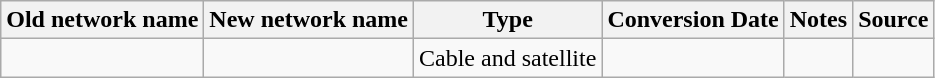<table class="wikitable">
<tr>
<th>Old network name</th>
<th>New network name</th>
<th>Type</th>
<th>Conversion Date</th>
<th>Notes</th>
<th>Source</th>
</tr>
<tr>
<td></td>
<td></td>
<td>Cable and satellite</td>
<td></td>
<td></td>
<td></td>
</tr>
</table>
